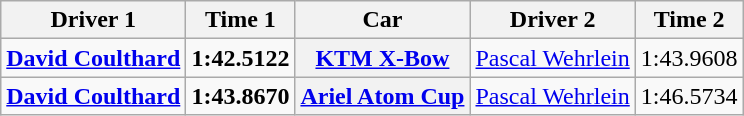<table class="wikitable">
<tr>
<th>Driver 1</th>
<th>Time 1</th>
<th>Car</th>
<th>Driver 2</th>
<th>Time 2</th>
</tr>
<tr>
<td><strong> <a href='#'>David Coulthard</a></strong></td>
<td><strong>1:42.5122</strong> </td>
<th><a href='#'>KTM X-Bow</a></th>
<td> <a href='#'>Pascal Wehrlein</a></td>
<td>1:43.9608 </td>
</tr>
<tr>
<td><strong> <a href='#'>David Coulthard</a></strong></td>
<td><strong>1:43.8670</strong></td>
<th><a href='#'>Ariel Atom Cup</a></th>
<td> <a href='#'>Pascal Wehrlein</a></td>
<td>1:46.5734</td>
</tr>
</table>
